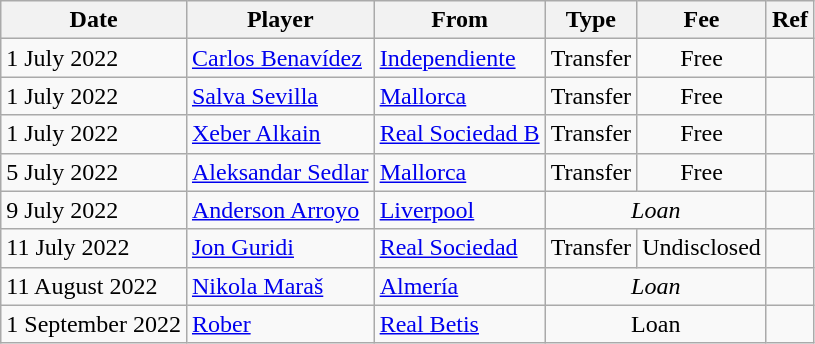<table class="wikitable">
<tr>
<th>Date</th>
<th>Player</th>
<th>From</th>
<th>Type</th>
<th>Fee</th>
<th>Ref</th>
</tr>
<tr>
<td>1 July 2022</td>
<td> <a href='#'>Carlos Benavídez</a></td>
<td> <a href='#'>Independiente</a></td>
<td align=center>Transfer</td>
<td align=center>Free</td>
<td align=center></td>
</tr>
<tr>
<td>1 July 2022</td>
<td> <a href='#'>Salva Sevilla</a></td>
<td><a href='#'>Mallorca</a></td>
<td align=center>Transfer</td>
<td align=center>Free</td>
<td align=center></td>
</tr>
<tr>
<td>1 July 2022</td>
<td> <a href='#'>Xeber Alkain</a></td>
<td><a href='#'>Real Sociedad B</a></td>
<td align=center>Transfer</td>
<td align=center>Free</td>
<td align=center></td>
</tr>
<tr>
<td>5 July 2022</td>
<td> <a href='#'>Aleksandar Sedlar</a></td>
<td><a href='#'>Mallorca</a></td>
<td align=center>Transfer</td>
<td align=center>Free</td>
<td align=center></td>
</tr>
<tr>
<td>9 July 2022</td>
<td> <a href='#'>Anderson Arroyo</a></td>
<td> <a href='#'>Liverpool</a></td>
<td colspan=2 align=center><em>Loan</em></td>
<td align=center></td>
</tr>
<tr>
<td>11 July 2022</td>
<td> <a href='#'>Jon Guridi</a></td>
<td><a href='#'>Real Sociedad</a></td>
<td align=center>Transfer</td>
<td align=center>Undisclosed</td>
<td align=center></td>
</tr>
<tr>
<td>11 August 2022</td>
<td> <a href='#'>Nikola Maraš</a></td>
<td><a href='#'>Almería</a></td>
<td colspan=2 align=center><em>Loan</em></td>
<td align=center></td>
</tr>
<tr>
<td>1 September 2022</td>
<td> <a href='#'>Rober</a></td>
<td><a href='#'>Real Betis</a></td>
<td colspan="2" align=center>Loan</td>
<td align=center></td>
</tr>
</table>
